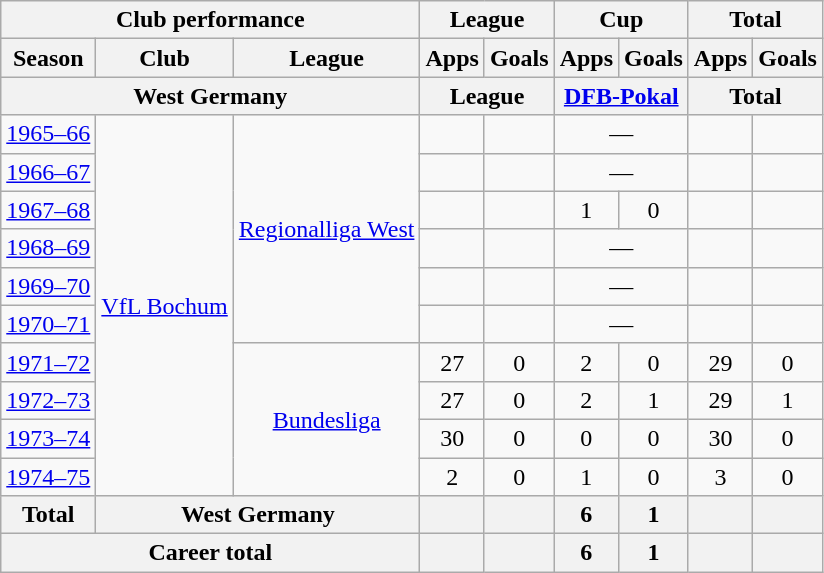<table class="wikitable" style="text-align:center">
<tr>
<th colspan=3>Club performance</th>
<th colspan=2>League</th>
<th colspan=2>Cup</th>
<th colspan=2>Total</th>
</tr>
<tr>
<th>Season</th>
<th>Club</th>
<th>League</th>
<th>Apps</th>
<th>Goals</th>
<th>Apps</th>
<th>Goals</th>
<th>Apps</th>
<th>Goals</th>
</tr>
<tr>
<th colspan=3>West Germany</th>
<th colspan=2>League</th>
<th colspan=2><a href='#'>DFB-Pokal</a></th>
<th colspan=2>Total</th>
</tr>
<tr>
<td><a href='#'>1965–66</a></td>
<td rowspan="10"><a href='#'>VfL Bochum</a></td>
<td rowspan="6"><a href='#'>Regionalliga West</a></td>
<td></td>
<td></td>
<td colspan="2">—</td>
<td></td>
<td></td>
</tr>
<tr>
<td><a href='#'>1966–67</a></td>
<td></td>
<td></td>
<td colspan="2">—</td>
<td></td>
<td></td>
</tr>
<tr>
<td><a href='#'>1967–68</a></td>
<td></td>
<td></td>
<td>1</td>
<td>0</td>
<td></td>
<td></td>
</tr>
<tr>
<td><a href='#'>1968–69</a></td>
<td></td>
<td></td>
<td colspan="2">—</td>
<td></td>
<td></td>
</tr>
<tr>
<td><a href='#'>1969–70</a></td>
<td></td>
<td></td>
<td colspan="2">—</td>
<td></td>
<td></td>
</tr>
<tr>
<td><a href='#'>1970–71</a></td>
<td></td>
<td></td>
<td colspan="2">—</td>
<td></td>
<td></td>
</tr>
<tr>
<td><a href='#'>1971–72</a></td>
<td rowspan="4"><a href='#'>Bundesliga</a></td>
<td>27</td>
<td>0</td>
<td>2</td>
<td>0</td>
<td>29</td>
<td>0</td>
</tr>
<tr>
<td><a href='#'>1972–73</a></td>
<td>27</td>
<td>0</td>
<td>2</td>
<td>1</td>
<td>29</td>
<td>1</td>
</tr>
<tr>
<td><a href='#'>1973–74</a></td>
<td>30</td>
<td>0</td>
<td>0</td>
<td>0</td>
<td>30</td>
<td>0</td>
</tr>
<tr>
<td><a href='#'>1974–75</a></td>
<td>2</td>
<td>0</td>
<td>1</td>
<td>0</td>
<td>3</td>
<td>0</td>
</tr>
<tr>
<th rowspan=1>Total</th>
<th colspan=2>West Germany</th>
<th></th>
<th></th>
<th>6</th>
<th>1</th>
<th></th>
<th></th>
</tr>
<tr>
<th colspan=3>Career total</th>
<th></th>
<th></th>
<th>6</th>
<th>1</th>
<th></th>
<th></th>
</tr>
</table>
